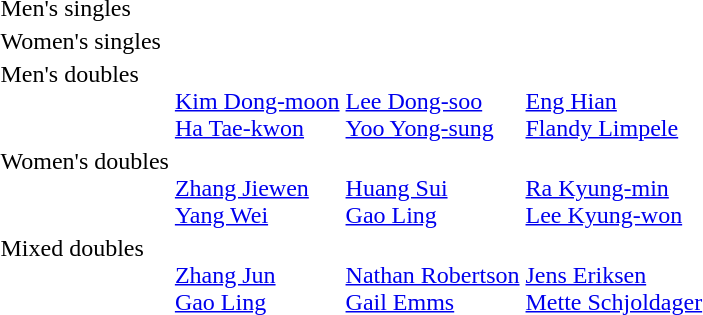<table>
<tr>
<td>Men's singles<br></td>
<td></td>
<td></td>
<td></td>
</tr>
<tr>
<td>Women's singles<br></td>
<td></td>
<td></td>
<td></td>
</tr>
<tr valign="top">
<td>Men's doubles<br></td>
<td><br><a href='#'>Kim Dong-moon</a><br><a href='#'>Ha Tae-kwon</a></td>
<td><br><a href='#'>Lee Dong-soo</a><br><a href='#'>Yoo Yong-sung</a></td>
<td><br><a href='#'>Eng Hian</a><br><a href='#'>Flandy Limpele</a></td>
</tr>
<tr valign="top">
<td>Women's doubles<br></td>
<td><br><a href='#'>Zhang Jiewen</a><br><a href='#'>Yang Wei</a></td>
<td><br><a href='#'>Huang Sui</a><br><a href='#'>Gao Ling</a></td>
<td><br><a href='#'>Ra Kyung-min</a><br><a href='#'>Lee Kyung-won</a></td>
</tr>
<tr valign="top">
<td>Mixed doubles<br></td>
<td><br><a href='#'>Zhang Jun</a><br><a href='#'>Gao Ling</a></td>
<td><br><a href='#'>Nathan Robertson</a><br><a href='#'>Gail Emms</a></td>
<td><br><a href='#'>Jens Eriksen</a><br><a href='#'>Mette Schjoldager</a></td>
</tr>
</table>
